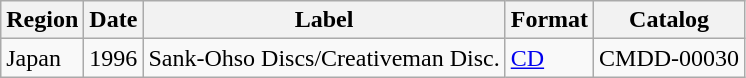<table class="wikitable">
<tr>
<th>Region</th>
<th>Date</th>
<th>Label</th>
<th>Format</th>
<th>Catalog</th>
</tr>
<tr>
<td>Japan</td>
<td>1996</td>
<td>Sank-Ohso Discs/Creativeman Disc.</td>
<td><a href='#'>CD</a></td>
<td>CMDD-00030</td>
</tr>
</table>
